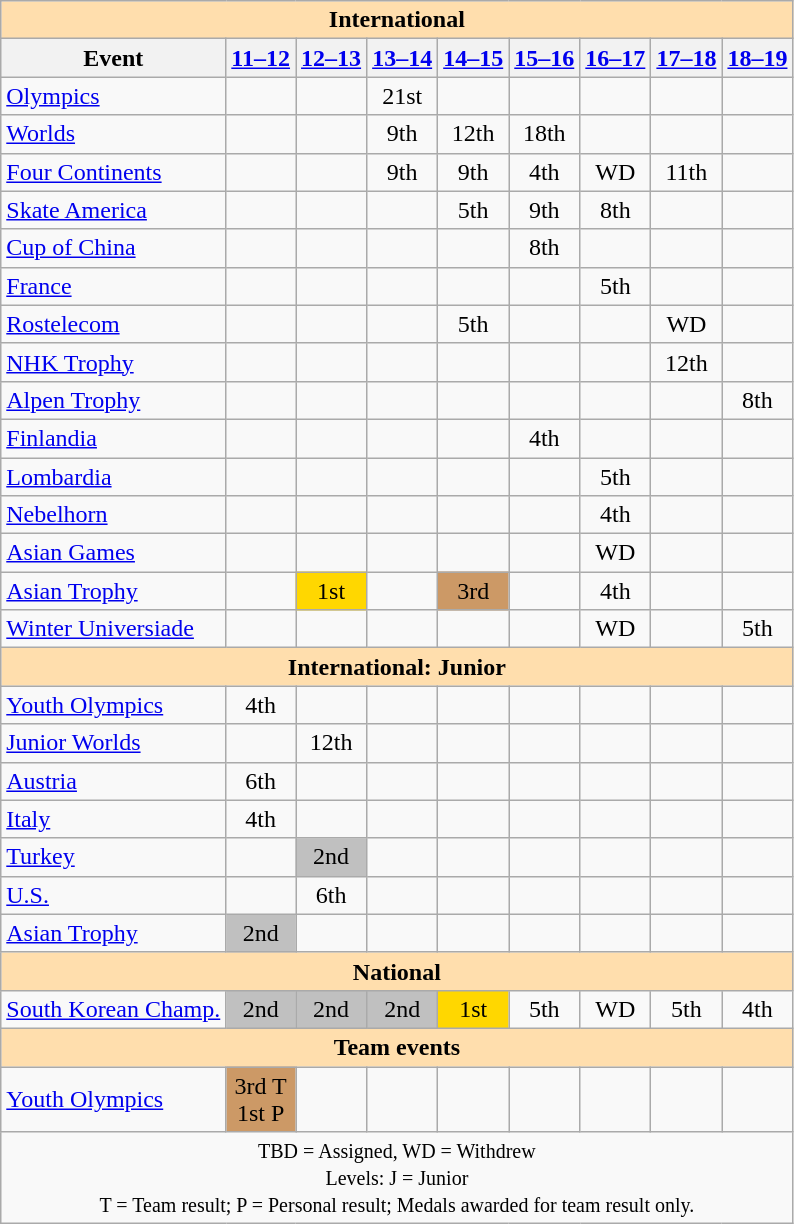<table class="wikitable" style="text-align:center">
<tr>
<th style="background-color: #ffdead; " colspan=9 align=center>International</th>
</tr>
<tr>
<th>Event</th>
<th><a href='#'>11–12</a></th>
<th><a href='#'>12–13</a></th>
<th><a href='#'>13–14</a></th>
<th><a href='#'>14–15</a></th>
<th><a href='#'>15–16</a></th>
<th><a href='#'>16–17</a></th>
<th><a href='#'>17–18</a></th>
<th><a href='#'>18–19</a></th>
</tr>
<tr>
<td align=left><a href='#'>Olympics</a></td>
<td></td>
<td></td>
<td>21st</td>
<td></td>
<td></td>
<td></td>
<td></td>
<td></td>
</tr>
<tr>
<td align=left><a href='#'>Worlds</a></td>
<td></td>
<td></td>
<td>9th</td>
<td>12th</td>
<td>18th</td>
<td></td>
<td></td>
<td></td>
</tr>
<tr>
<td align=left><a href='#'>Four Continents</a></td>
<td></td>
<td></td>
<td>9th</td>
<td>9th</td>
<td>4th</td>
<td>WD</td>
<td>11th</td>
<td></td>
</tr>
<tr>
<td align=left> <a href='#'>Skate America</a></td>
<td></td>
<td></td>
<td></td>
<td>5th</td>
<td>9th</td>
<td>8th</td>
<td></td>
<td></td>
</tr>
<tr>
<td align=left> <a href='#'>Cup of China</a></td>
<td></td>
<td></td>
<td></td>
<td></td>
<td>8th</td>
<td></td>
<td></td>
<td></td>
</tr>
<tr>
<td align=left> <a href='#'>France</a></td>
<td></td>
<td></td>
<td></td>
<td></td>
<td></td>
<td>5th</td>
<td></td>
<td></td>
</tr>
<tr>
<td align=left> <a href='#'>Rostelecom</a></td>
<td></td>
<td></td>
<td></td>
<td>5th</td>
<td></td>
<td></td>
<td>WD</td>
<td></td>
</tr>
<tr>
<td align=left> <a href='#'>NHK Trophy</a></td>
<td></td>
<td></td>
<td></td>
<td></td>
<td></td>
<td></td>
<td>12th</td>
<td></td>
</tr>
<tr>
<td align=left> <a href='#'>Alpen Trophy</a></td>
<td></td>
<td></td>
<td></td>
<td></td>
<td></td>
<td></td>
<td></td>
<td>8th</td>
</tr>
<tr>
<td align=left> <a href='#'>Finlandia</a></td>
<td></td>
<td></td>
<td></td>
<td></td>
<td>4th</td>
<td></td>
<td></td>
<td></td>
</tr>
<tr>
<td align=left> <a href='#'>Lombardia</a></td>
<td></td>
<td></td>
<td></td>
<td></td>
<td></td>
<td>5th</td>
<td></td>
<td></td>
</tr>
<tr>
<td align=left> <a href='#'>Nebelhorn</a></td>
<td></td>
<td></td>
<td></td>
<td></td>
<td></td>
<td>4th</td>
<td></td>
<td></td>
</tr>
<tr>
<td align=left><a href='#'>Asian Games</a></td>
<td></td>
<td></td>
<td></td>
<td></td>
<td></td>
<td>WD</td>
<td></td>
<td></td>
</tr>
<tr>
<td align=left><a href='#'>Asian Trophy</a></td>
<td></td>
<td bgcolor=gold>1st</td>
<td></td>
<td bgcolor=cc9966>3rd</td>
<td></td>
<td>4th</td>
<td></td>
<td></td>
</tr>
<tr>
<td align=left><a href='#'>Winter Universiade</a></td>
<td></td>
<td></td>
<td></td>
<td></td>
<td></td>
<td>WD</td>
<td></td>
<td>5th</td>
</tr>
<tr>
<th style="background-color: #ffdead; " colspan=9 align=center>International: Junior</th>
</tr>
<tr>
<td align=left><a href='#'>Youth Olympics</a></td>
<td>4th</td>
<td></td>
<td></td>
<td></td>
<td></td>
<td></td>
<td></td>
<td></td>
</tr>
<tr>
<td align=left><a href='#'>Junior Worlds</a></td>
<td></td>
<td>12th</td>
<td></td>
<td></td>
<td></td>
<td></td>
<td></td>
<td></td>
</tr>
<tr>
<td align=left> <a href='#'>Austria</a></td>
<td>6th</td>
<td></td>
<td></td>
<td></td>
<td></td>
<td></td>
<td></td>
<td></td>
</tr>
<tr>
<td align=left> <a href='#'>Italy</a></td>
<td>4th</td>
<td></td>
<td></td>
<td></td>
<td></td>
<td></td>
<td></td>
<td></td>
</tr>
<tr>
<td align=left> <a href='#'>Turkey</a></td>
<td></td>
<td bgcolor=silver>2nd</td>
<td></td>
<td></td>
<td></td>
<td></td>
<td></td>
<td></td>
</tr>
<tr>
<td align=left> <a href='#'>U.S.</a></td>
<td></td>
<td>6th</td>
<td></td>
<td></td>
<td></td>
<td></td>
<td></td>
<td></td>
</tr>
<tr>
<td align=left><a href='#'>Asian Trophy</a></td>
<td bgcolor=silver>2nd</td>
<td></td>
<td></td>
<td></td>
<td></td>
<td></td>
<td></td>
<td></td>
</tr>
<tr>
<th style="background-color: #ffdead; " colspan=9 align=center>National</th>
</tr>
<tr>
<td align=left><a href='#'>South Korean Champ.</a></td>
<td bgcolor=silver>2nd</td>
<td bgcolor=silver>2nd</td>
<td bgcolor=silver>2nd</td>
<td bgcolor=gold>1st</td>
<td>5th</td>
<td>WD</td>
<td>5th</td>
<td>4th</td>
</tr>
<tr>
<th style="background-color: #ffdead; " colspan=9 align=center>Team events</th>
</tr>
<tr>
<td align=left><a href='#'>Youth Olympics</a></td>
<td bgcolor=cc9966>3rd T <br>1st P</td>
<td></td>
<td></td>
<td></td>
<td></td>
<td></td>
<td></td>
<td></td>
</tr>
<tr>
<td colspan=9 align=center><small> TBD = Assigned, WD = Withdrew <br> Levels: J = Junior <br> T = Team result; P = Personal result; Medals awarded for team result only. </small></td>
</tr>
</table>
